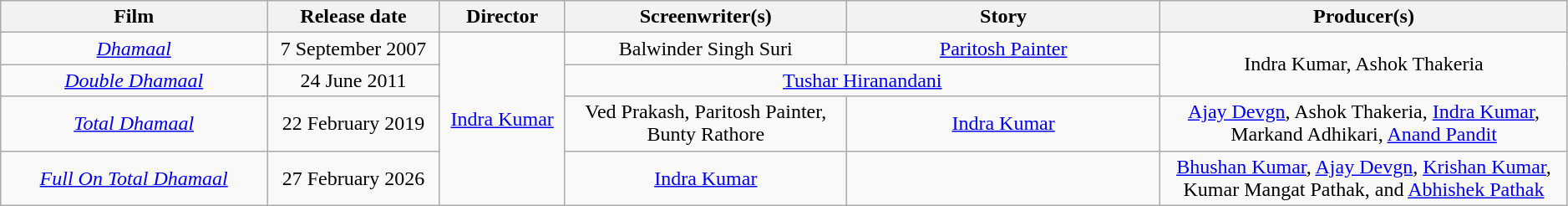<table class="wikitable plainrowheaders" style="text-align:center; width:99%;">
<tr>
<th width="17%">Film</th>
<th>Release date</th>
<th>Director</th>
<th width=18%>Screenwriter(s)</th>
<th width=20%>Story</th>
<th width=26%>Producer(s)</th>
</tr>
<tr>
<td><em><a href='#'>Dhamaal</a></em></td>
<td>7 September 2007</td>
<td rowspan="4"><a href='#'>Indra Kumar</a></td>
<td>Balwinder Singh Suri</td>
<td><a href='#'>Paritosh Painter</a></td>
<td rowspan=2>Indra Kumar, Ashok Thakeria</td>
</tr>
<tr>
<td><em><a href='#'>Double Dhamaal</a></em></td>
<td>24 June 2011</td>
<td colspan=2><a href='#'>Tushar Hiranandani</a></td>
</tr>
<tr>
<td><em><a href='#'>Total Dhamaal</a></em></td>
<td>22 February 2019</td>
<td>Ved Prakash, Paritosh Painter, Bunty Rathore</td>
<td><a href='#'>Indra Kumar</a></td>
<td><a href='#'>Ajay Devgn</a>, Ashok Thakeria, <a href='#'>Indra Kumar</a>, Markand Adhikari, <a href='#'>Anand Pandit</a></td>
</tr>
<tr>
<td><em><a href='#'>Full On Total Dhamaal</a></em></td>
<td>27 February 2026</td>
<td><a href='#'>Indra Kumar</a></td>
<td></td>
<td><a href='#'>Bhushan Kumar</a>, <a href='#'>Ajay Devgn</a>, <a href='#'>Krishan Kumar</a>, Kumar Mangat Pathak, and <a href='#'>Abhishek Pathak</a></td>
</tr>
</table>
